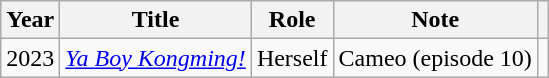<table class="wikitable">
<tr>
<th>Year</th>
<th>Title</th>
<th>Role</th>
<th>Note</th>
<th></th>
</tr>
<tr>
<td>2023</td>
<td><em><a href='#'>Ya Boy Kongming!</a></em></td>
<td>Herself</td>
<td>Cameo (episode 10)</td>
<td style="text-align:center"></td>
</tr>
</table>
